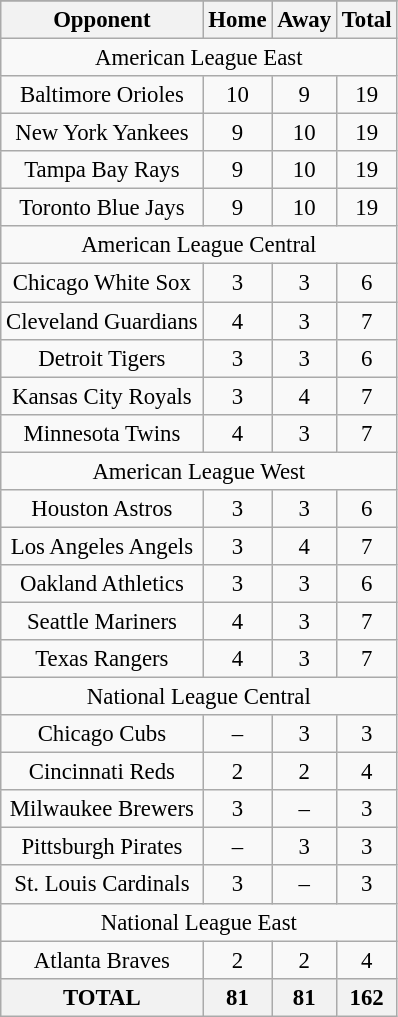<table class="wikitable mw-collapsible mw-collapsed" style="text-align:center; font-size: 95%;">
<tr>
</tr>
<tr>
<th>Opponent</th>
<th>Home</th>
<th>Away</th>
<th>Total</th>
</tr>
<tr>
<td colspan=4 align=center>American League East</td>
</tr>
<tr>
<td>Baltimore Orioles</td>
<td>10</td>
<td>9</td>
<td>19</td>
</tr>
<tr>
<td>New York Yankees</td>
<td>9</td>
<td>10</td>
<td>19</td>
</tr>
<tr>
<td>Tampa Bay Rays</td>
<td>9</td>
<td>10</td>
<td>19</td>
</tr>
<tr>
<td>Toronto Blue Jays</td>
<td>9</td>
<td>10</td>
<td>19</td>
</tr>
<tr>
<td colspan=4 align=center>American League Central</td>
</tr>
<tr>
<td>Chicago White Sox</td>
<td>3</td>
<td>3</td>
<td>6</td>
</tr>
<tr>
<td>Cleveland Guardians</td>
<td>4</td>
<td>3</td>
<td>7</td>
</tr>
<tr>
<td>Detroit Tigers</td>
<td>3</td>
<td>3</td>
<td>6</td>
</tr>
<tr>
<td>Kansas City Royals</td>
<td>3</td>
<td>4</td>
<td>7</td>
</tr>
<tr>
<td>Minnesota Twins</td>
<td>4</td>
<td>3</td>
<td>7</td>
</tr>
<tr>
<td colspan=4 align=center>American League West</td>
</tr>
<tr>
<td>Houston Astros</td>
<td>3</td>
<td>3</td>
<td>6</td>
</tr>
<tr>
<td>Los Angeles Angels</td>
<td>3</td>
<td>4</td>
<td>7</td>
</tr>
<tr>
<td>Oakland Athletics</td>
<td>3</td>
<td>3</td>
<td>6</td>
</tr>
<tr>
<td>Seattle Mariners</td>
<td>4</td>
<td>3</td>
<td>7</td>
</tr>
<tr>
<td>Texas Rangers</td>
<td>4</td>
<td>3</td>
<td>7</td>
</tr>
<tr>
<td colspan=4 align=center>National League Central</td>
</tr>
<tr>
<td>Chicago Cubs</td>
<td>–</td>
<td>3</td>
<td>3</td>
</tr>
<tr>
<td>Cincinnati Reds</td>
<td>2</td>
<td>2</td>
<td>4</td>
</tr>
<tr>
<td>Milwaukee Brewers</td>
<td>3</td>
<td>–</td>
<td>3</td>
</tr>
<tr>
<td>Pittsburgh Pirates</td>
<td>–</td>
<td>3</td>
<td>3</td>
</tr>
<tr>
<td>St. Louis Cardinals</td>
<td>3</td>
<td>–</td>
<td>3</td>
</tr>
<tr>
<td colspan=4 align=center>National League East</td>
</tr>
<tr>
<td>Atlanta Braves</td>
<td>2</td>
<td>2</td>
<td>4</td>
</tr>
<tr>
<th>TOTAL</th>
<th>81</th>
<th>81</th>
<th>162</th>
</tr>
</table>
